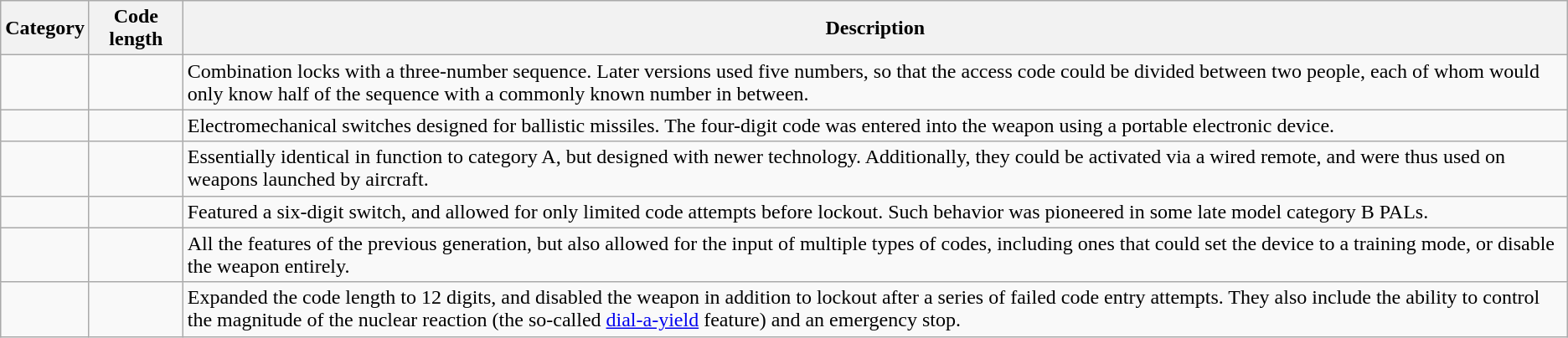<table class="wikitable sortable" style="text-align:center">
<tr>
<th>Category</th>
<th>Code length</th>
<th class="unsortable">Description</th>
</tr>
<tr>
<td></td>
<td></td>
<td style="text-align:left;">Combination locks with a three-number sequence. Later versions used five numbers, so that the access code could be divided between two people, each of whom would only know half of the sequence with a commonly known number in between.</td>
</tr>
<tr>
<td></td>
<td></td>
<td style="text-align:left;">Electromechanical switches designed for ballistic missiles. The four-digit code was entered into the weapon using a portable electronic device.</td>
</tr>
<tr>
<td></td>
<td></td>
<td style="text-align:left;">Essentially identical in function to category A, but designed with newer technology. Additionally, they could be activated via a wired remote, and were thus used on weapons launched by aircraft.</td>
</tr>
<tr>
<td></td>
<td></td>
<td style="text-align:left;">Featured a six-digit switch, and allowed for only limited code attempts before lockout. Such behavior was pioneered in some late model category B PALs.</td>
</tr>
<tr>
<td></td>
<td></td>
<td style="text-align:left;">All the features of the previous generation, but also allowed for the input of multiple types of codes, including ones that could set the device to a training mode, or disable the weapon entirely.</td>
</tr>
<tr>
<td></td>
<td></td>
<td style="text-align:left;">Expanded the code length to 12 digits, and disabled the weapon in addition to lockout after a series of failed code entry attempts. They also include the ability to control the magnitude of the nuclear reaction (the so-called <a href='#'>dial-a-yield</a> feature) and an emergency stop.</td>
</tr>
</table>
